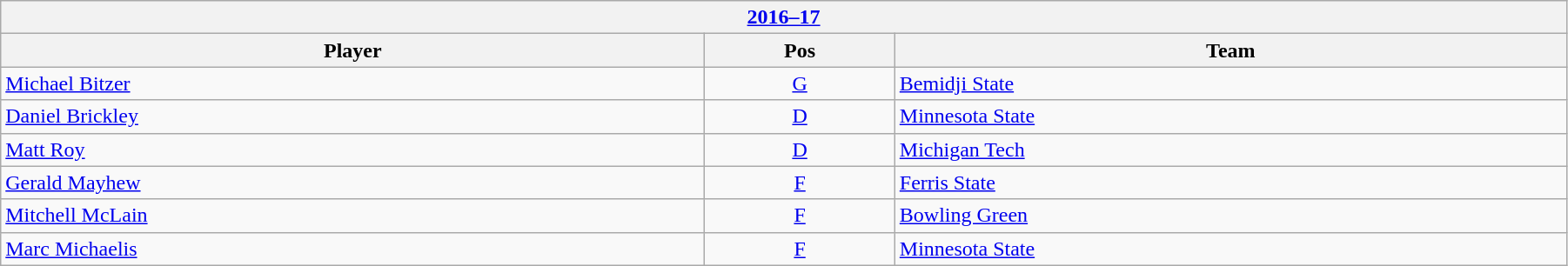<table class="wikitable" width=95%>
<tr>
<th colspan=3><a href='#'>2016–17</a></th>
</tr>
<tr>
<th>Player</th>
<th>Pos</th>
<th>Team</th>
</tr>
<tr>
<td><a href='#'>Michael Bitzer</a></td>
<td align=center><a href='#'>G</a></td>
<td><a href='#'>Bemidji State</a></td>
</tr>
<tr>
<td><a href='#'>Daniel Brickley</a></td>
<td align=center><a href='#'>D</a></td>
<td><a href='#'>Minnesota State</a></td>
</tr>
<tr>
<td><a href='#'>Matt Roy</a></td>
<td align=center><a href='#'>D</a></td>
<td><a href='#'>Michigan Tech</a></td>
</tr>
<tr>
<td><a href='#'>Gerald Mayhew</a></td>
<td align=center><a href='#'>F</a></td>
<td><a href='#'>Ferris State</a></td>
</tr>
<tr>
<td><a href='#'>Mitchell McLain</a></td>
<td align=center><a href='#'>F</a></td>
<td><a href='#'>Bowling Green</a></td>
</tr>
<tr>
<td><a href='#'>Marc Michaelis</a></td>
<td align=center><a href='#'>F</a></td>
<td><a href='#'>Minnesota State</a></td>
</tr>
</table>
